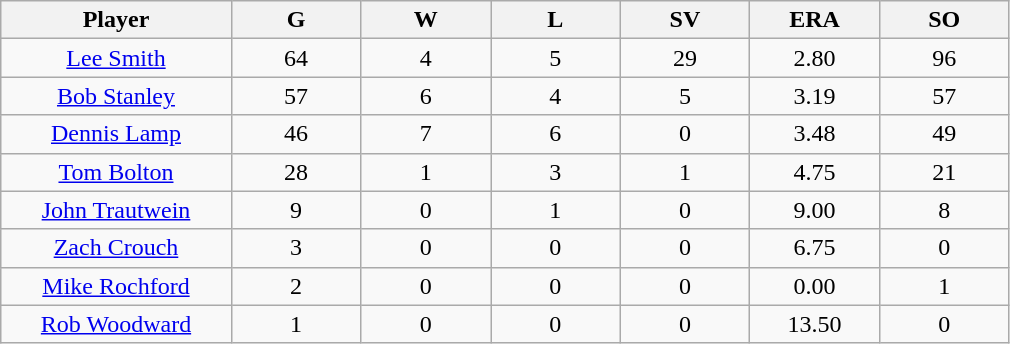<table class="wikitable sortable">
<tr>
<th bgcolor="#DDDDFF" width="16%">Player</th>
<th bgcolor="#DDDDFF" width="9%">G</th>
<th bgcolor="#DDDDFF" width="9%">W</th>
<th bgcolor="#DDDDFF" width="9%">L</th>
<th bgcolor="#DDDDFF" width="9%">SV</th>
<th bgcolor="#DDDDFF" width="9%">ERA</th>
<th bgcolor="#DDDDFF" width="9%">SO</th>
</tr>
<tr align="center">
<td><a href='#'>Lee Smith</a></td>
<td>64</td>
<td>4</td>
<td>5</td>
<td>29</td>
<td>2.80</td>
<td>96</td>
</tr>
<tr align="center">
<td><a href='#'>Bob Stanley</a></td>
<td>57</td>
<td>6</td>
<td>4</td>
<td>5</td>
<td>3.19</td>
<td>57</td>
</tr>
<tr align="center">
<td><a href='#'>Dennis Lamp</a></td>
<td>46</td>
<td>7</td>
<td>6</td>
<td>0</td>
<td>3.48</td>
<td>49</td>
</tr>
<tr align="center">
<td><a href='#'>Tom Bolton</a></td>
<td>28</td>
<td>1</td>
<td>3</td>
<td>1</td>
<td>4.75</td>
<td>21</td>
</tr>
<tr align="center">
<td><a href='#'>John Trautwein</a></td>
<td>9</td>
<td>0</td>
<td>1</td>
<td>0</td>
<td>9.00</td>
<td>8</td>
</tr>
<tr align="center">
<td><a href='#'>Zach Crouch</a></td>
<td>3</td>
<td>0</td>
<td>0</td>
<td>0</td>
<td>6.75</td>
<td>0</td>
</tr>
<tr align="center">
<td><a href='#'>Mike Rochford</a></td>
<td>2</td>
<td>0</td>
<td>0</td>
<td>0</td>
<td>0.00</td>
<td>1</td>
</tr>
<tr align="center">
<td><a href='#'>Rob Woodward</a></td>
<td>1</td>
<td>0</td>
<td>0</td>
<td>0</td>
<td>13.50</td>
<td>0</td>
</tr>
</table>
